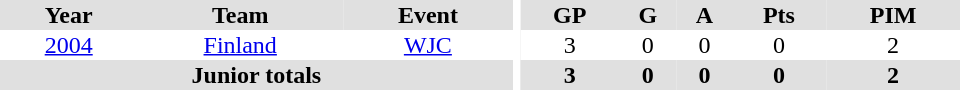<table border="0" cellpadding="1" cellspacing="0" ID="Table3" style="text-align:center; width:40em">
<tr ALIGN="center" bgcolor="#e0e0e0">
<th>Year</th>
<th>Team</th>
<th>Event</th>
<th rowspan="99" bgcolor="#ffffff"></th>
<th>GP</th>
<th>G</th>
<th>A</th>
<th>Pts</th>
<th>PIM</th>
</tr>
<tr>
<td><a href='#'>2004</a></td>
<td><a href='#'>Finland</a></td>
<td><a href='#'>WJC</a></td>
<td>3</td>
<td>0</td>
<td>0</td>
<td>0</td>
<td>2</td>
</tr>
<tr bgcolor="#e0e0e0">
<th colspan=3>Junior totals</th>
<th>3</th>
<th>0</th>
<th>0</th>
<th>0</th>
<th>2</th>
</tr>
</table>
